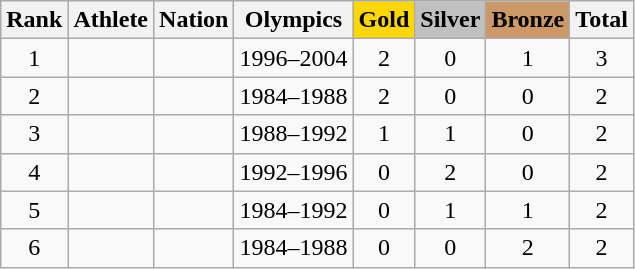<table class="wikitable sortable" style="text-align:center">
<tr>
<th>Rank</th>
<th>Athlete</th>
<th>Nation</th>
<th>Olympics</th>
<th style="background-color:gold">Gold</th>
<th style="background-color:silver">Silver</th>
<th style="background-color:#cc9966">Bronze</th>
<th>Total</th>
</tr>
<tr>
<td>1</td>
<td align=left></td>
<td align=left></td>
<td>1996–2004</td>
<td>2</td>
<td>0</td>
<td>1</td>
<td>3</td>
</tr>
<tr>
<td>2</td>
<td align=left></td>
<td align=left></td>
<td>1984–1988</td>
<td>2</td>
<td>0</td>
<td>0</td>
<td>2</td>
</tr>
<tr>
<td>3</td>
<td align=left></td>
<td align=left></td>
<td>1988–1992</td>
<td>1</td>
<td>1</td>
<td>0</td>
<td>2</td>
</tr>
<tr>
<td>4</td>
<td align=left></td>
<td align=left></td>
<td>1992–1996</td>
<td>0</td>
<td>2</td>
<td>0</td>
<td>2</td>
</tr>
<tr>
<td>5</td>
<td align=left></td>
<td align=left></td>
<td>1984–1992</td>
<td>0</td>
<td>1</td>
<td>1</td>
<td>2</td>
</tr>
<tr>
<td>6</td>
<td align=left></td>
<td align=left></td>
<td>1984–1988</td>
<td>0</td>
<td>0</td>
<td>2</td>
<td>2</td>
</tr>
</table>
